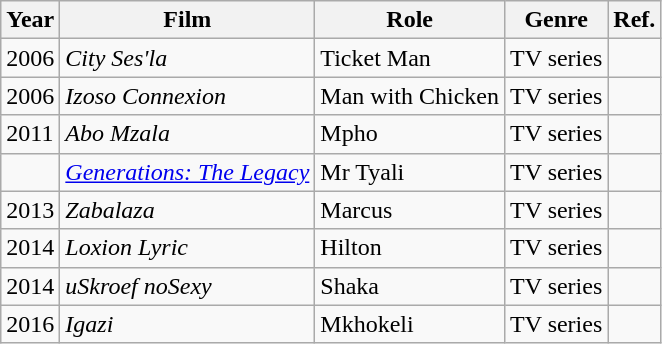<table class="wikitable">
<tr>
<th>Year</th>
<th>Film</th>
<th>Role</th>
<th>Genre</th>
<th>Ref.</th>
</tr>
<tr>
<td>2006</td>
<td><em>City Ses'la</em></td>
<td>Ticket Man</td>
<td>TV series</td>
<td></td>
</tr>
<tr>
<td>2006</td>
<td><em>Izoso Connexion</em></td>
<td>Man with Chicken</td>
<td>TV series</td>
<td></td>
</tr>
<tr>
<td>2011</td>
<td><em>Abo Mzala</em></td>
<td>Mpho</td>
<td>TV series</td>
<td></td>
</tr>
<tr>
<td></td>
<td><em><a href='#'>Generations: The Legacy</a></em></td>
<td>Mr Tyali</td>
<td>TV series</td>
<td></td>
</tr>
<tr>
<td>2013</td>
<td><em>Zabalaza</em></td>
<td>Marcus</td>
<td>TV series</td>
<td></td>
</tr>
<tr>
<td>2014</td>
<td><em>Loxion Lyric</em></td>
<td>Hilton</td>
<td>TV series</td>
<td></td>
</tr>
<tr>
<td>2014</td>
<td><em>uSkroef noSexy</em></td>
<td>Shaka</td>
<td>TV series</td>
<td></td>
</tr>
<tr>
<td>2016</td>
<td><em>Igazi</em></td>
<td>Mkhokeli</td>
<td>TV series</td>
<td></td>
</tr>
</table>
